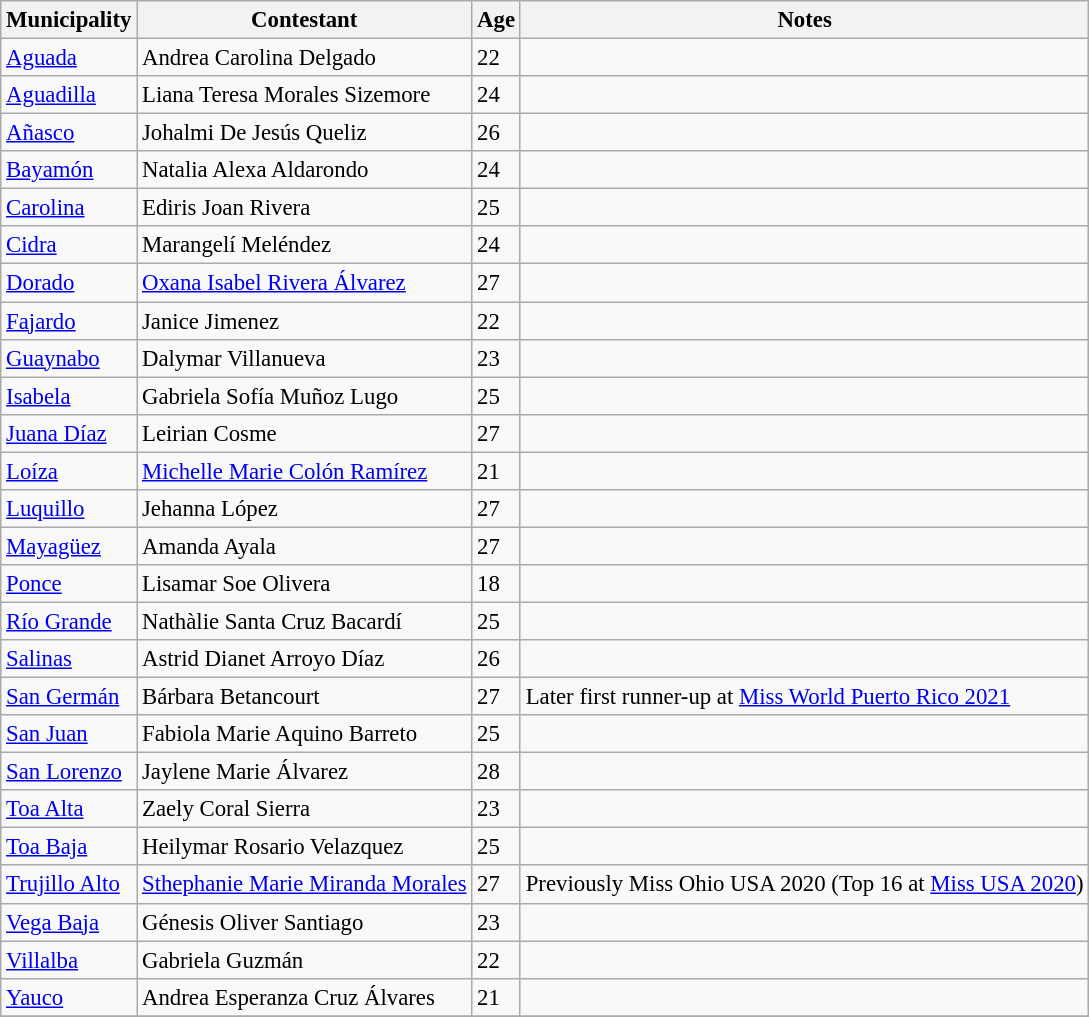<table class="wikitable sortable" style="font-size: 95%;">
<tr>
<th>Municipality</th>
<th>Contestant</th>
<th>Age</th>
<th>Notes</th>
</tr>
<tr>
<td><a href='#'>Aguada</a></td>
<td>Andrea Carolina Delgado</td>
<td>22</td>
<td></td>
</tr>
<tr>
<td><a href='#'>Aguadilla</a></td>
<td>Liana Teresa Morales Sizemore</td>
<td>24</td>
<td></td>
</tr>
<tr>
<td><a href='#'>Añasco</a></td>
<td>Johalmi De Jesús Queliz</td>
<td>26</td>
<td></td>
</tr>
<tr>
<td><a href='#'>Bayamón</a></td>
<td>Natalia Alexa Aldarondo</td>
<td>24</td>
<td></td>
</tr>
<tr>
<td><a href='#'>Carolina</a></td>
<td>Ediris Joan Rivera</td>
<td>25</td>
<td></td>
</tr>
<tr>
<td><a href='#'>Cidra</a></td>
<td>Marangelí Meléndez</td>
<td>24</td>
<td></td>
</tr>
<tr>
<td><a href='#'>Dorado</a></td>
<td><a href='#'>Oxana Isabel Rivera Álvarez</a></td>
<td>27</td>
<td></td>
</tr>
<tr>
<td><a href='#'>Fajardo</a></td>
<td>Janice Jimenez</td>
<td>22</td>
<td></td>
</tr>
<tr>
<td><a href='#'>Guaynabo</a></td>
<td>Dalymar Villanueva</td>
<td>23</td>
<td></td>
</tr>
<tr>
<td><a href='#'>Isabela</a></td>
<td>Gabriela Sofía Muñoz Lugo</td>
<td>25</td>
<td></td>
</tr>
<tr>
<td><a href='#'>Juana Díaz</a></td>
<td>Leirian Cosme</td>
<td>27</td>
<td></td>
</tr>
<tr>
<td><a href='#'>Loíza</a></td>
<td><a href='#'>Michelle Marie Colón Ramírez</a></td>
<td>21</td>
<td></td>
</tr>
<tr>
<td><a href='#'>Luquillo</a></td>
<td>Jehanna López</td>
<td>27</td>
<td></td>
</tr>
<tr>
<td><a href='#'>Mayagüez</a></td>
<td>Amanda Ayala</td>
<td>27</td>
<td></td>
</tr>
<tr>
<td><a href='#'>Ponce</a></td>
<td>Lisamar Soe Olivera</td>
<td>18</td>
<td></td>
</tr>
<tr>
<td><a href='#'>Río Grande</a></td>
<td>Nathàlie Santa Cruz Bacardí</td>
<td>25</td>
<td></td>
</tr>
<tr>
<td><a href='#'>Salinas</a></td>
<td>Astrid Dianet Arroyo Díaz</td>
<td>26</td>
<td></td>
</tr>
<tr>
<td><a href='#'>San Germán</a></td>
<td>Bárbara Betancourt</td>
<td>27</td>
<td>Later first runner-up at <a href='#'>Miss World Puerto Rico 2021</a></td>
</tr>
<tr>
<td><a href='#'>San Juan</a></td>
<td>Fabiola Marie Aquino Barreto</td>
<td>25</td>
<td></td>
</tr>
<tr>
<td><a href='#'>San Lorenzo</a></td>
<td>Jaylene Marie Álvarez</td>
<td>28</td>
<td></td>
</tr>
<tr>
<td><a href='#'>Toa Alta</a></td>
<td>Zaely Coral Sierra</td>
<td>23</td>
<td></td>
</tr>
<tr>
<td><a href='#'>Toa Baja</a></td>
<td>Heilymar Rosario Velazquez</td>
<td>25</td>
<td></td>
</tr>
<tr>
<td><a href='#'>Trujillo Alto</a></td>
<td><a href='#'>Sthephanie Marie Miranda Morales</a></td>
<td>27</td>
<td>Previously Miss Ohio USA 2020 (Top 16 at <a href='#'>Miss USA 2020</a>)</td>
</tr>
<tr>
<td><a href='#'>Vega Baja</a></td>
<td>Génesis Oliver Santiago</td>
<td>23</td>
<td></td>
</tr>
<tr>
<td><a href='#'>Villalba</a></td>
<td>Gabriela Guzmán</td>
<td>22</td>
<td></td>
</tr>
<tr>
<td><a href='#'>Yauco</a></td>
<td>Andrea Esperanza Cruz Álvares</td>
<td>21</td>
<td></td>
</tr>
<tr>
</tr>
</table>
